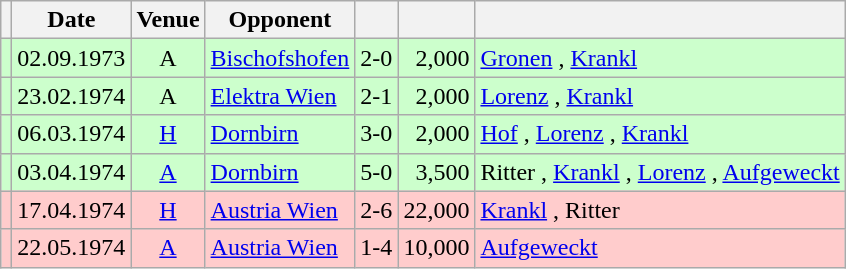<table class="wikitable" Style="text-align: center">
<tr>
<th></th>
<th>Date</th>
<th>Venue</th>
<th>Opponent</th>
<th></th>
<th></th>
<th></th>
</tr>
<tr style="background:#cfc">
<td></td>
<td>02.09.1973</td>
<td>A</td>
<td align="left"><a href='#'>Bischofshofen</a></td>
<td>2-0</td>
<td align="right">2,000</td>
<td align="left"><a href='#'>Gronen</a> , <a href='#'>Krankl</a> </td>
</tr>
<tr style="background:#cfc">
<td></td>
<td>23.02.1974</td>
<td>A</td>
<td align="left"><a href='#'>Elektra Wien</a></td>
<td>2-1</td>
<td align="right">2,000</td>
<td align="left"><a href='#'>Lorenz</a> , <a href='#'>Krankl</a> </td>
</tr>
<tr style="background:#cfc">
<td></td>
<td>06.03.1974</td>
<td><a href='#'>H</a></td>
<td align="left"><a href='#'>Dornbirn</a></td>
<td>3-0</td>
<td align="right">2,000</td>
<td align="left"><a href='#'>Hof</a> , <a href='#'>Lorenz</a> , <a href='#'>Krankl</a> </td>
</tr>
<tr style="background:#cfc">
<td></td>
<td>03.04.1974</td>
<td><a href='#'>A</a></td>
<td align="left"><a href='#'>Dornbirn</a></td>
<td>5-0</td>
<td align="right">3,500</td>
<td align="left">Ritter  , <a href='#'>Krankl</a> , <a href='#'>Lorenz</a> , <a href='#'>Aufgeweckt</a> </td>
</tr>
<tr style="background:#fcc">
<td></td>
<td>17.04.1974</td>
<td><a href='#'>H</a></td>
<td align="left"><a href='#'>Austria Wien</a></td>
<td>2-6</td>
<td align="right">22,000</td>
<td align="left"><a href='#'>Krankl</a> , Ritter </td>
</tr>
<tr style="background:#fcc">
<td></td>
<td>22.05.1974</td>
<td><a href='#'>A</a></td>
<td align="left"><a href='#'>Austria Wien</a></td>
<td>1-4</td>
<td align="right">10,000</td>
<td align="left"><a href='#'>Aufgeweckt</a> </td>
</tr>
</table>
